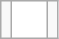<table class="wikitable">
<tr>
<td></td>
<td style="background:white;"> </td>
<td></td>
</tr>
</table>
